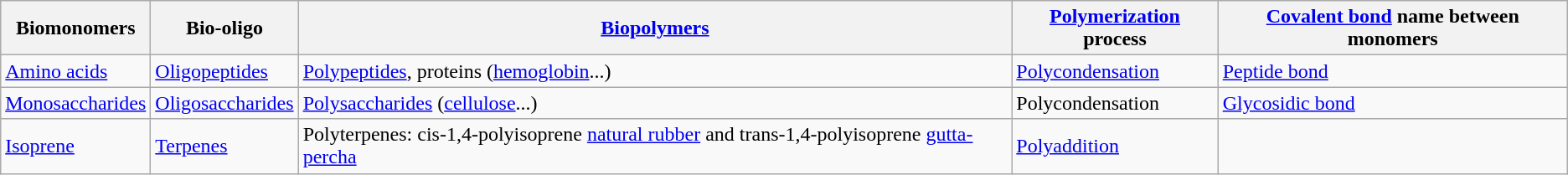<table class="wikitable">
<tr>
<th>Biomonomers</th>
<th>Bio-oligo</th>
<th><a href='#'>Biopolymers</a></th>
<th><a href='#'>Polymerization</a> process</th>
<th><a href='#'>Covalent bond</a> name between monomers</th>
</tr>
<tr>
<td><a href='#'>Amino acids</a></td>
<td><a href='#'>Oligopeptides</a></td>
<td><a href='#'>Polypeptides</a>, proteins (<a href='#'>hemoglobin</a>...)</td>
<td><a href='#'>Polycondensation</a></td>
<td><a href='#'>Peptide bond</a></td>
</tr>
<tr>
<td><a href='#'>Monosaccharides</a></td>
<td><a href='#'>Oligosaccharides</a></td>
<td><a href='#'>Polysaccharides</a> (<a href='#'>cellulose</a>...)</td>
<td>Polycondensation</td>
<td><a href='#'>Glycosidic bond</a></td>
</tr>
<tr>
<td><a href='#'>Isoprene</a></td>
<td><a href='#'>Terpenes</a></td>
<td>Polyterpenes: cis-1,4-polyisoprene <a href='#'>natural rubber</a> and trans-1,4-polyisoprene <a href='#'>gutta-percha</a></td>
<td><a href='#'>Polyaddition</a></td>
<td></td>
</tr>
</table>
